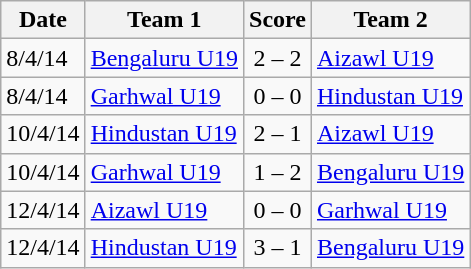<table class="wikitable">
<tr>
<th>Date</th>
<th>Team 1</th>
<th>Score</th>
<th>Team 2</th>
</tr>
<tr>
<td>8/4/14</td>
<td><a href='#'>Bengaluru U19</a></td>
<td style="text-align: center;">2 – 2</td>
<td><a href='#'>Aizawl U19</a></td>
</tr>
<tr>
<td>8/4/14</td>
<td><a href='#'>Garhwal U19</a></td>
<td style="text-align: center;">0 – 0</td>
<td><a href='#'>Hindustan U19</a></td>
</tr>
<tr>
<td>10/4/14</td>
<td><a href='#'>Hindustan U19</a></td>
<td style="text-align: center;">2 – 1</td>
<td><a href='#'>Aizawl U19</a></td>
</tr>
<tr>
<td>10/4/14</td>
<td><a href='#'>Garhwal U19</a></td>
<td style="text-align: center;">1 – 2</td>
<td><a href='#'>Bengaluru U19</a></td>
</tr>
<tr>
<td>12/4/14</td>
<td><a href='#'>Aizawl U19</a></td>
<td style="text-align: center;">0 – 0</td>
<td><a href='#'>Garhwal U19</a></td>
</tr>
<tr>
<td>12/4/14</td>
<td><a href='#'>Hindustan U19</a></td>
<td style="text-align: center;">3 – 1</td>
<td><a href='#'>Bengaluru U19</a></td>
</tr>
</table>
